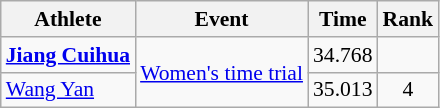<table class=wikitable style="font-size:90%">
<tr>
<th>Athlete</th>
<th>Event</th>
<th>Time</th>
<th>Rank</th>
</tr>
<tr>
<td align=left><strong><a href='#'>Jiang Cuihua</a></strong></td>
<td align=left rowspan=2><a href='#'>Women's time trial</a></td>
<td align=center>34.768</td>
<td align=center></td>
</tr>
<tr>
<td align=left><a href='#'>Wang Yan</a></td>
<td align=center>35.013</td>
<td align=center>4</td>
</tr>
</table>
